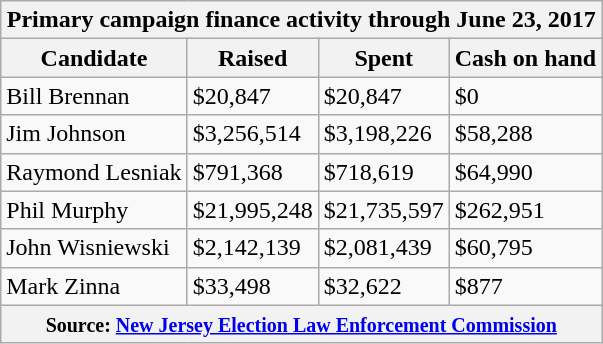<table class="wikitable sortable">
<tr>
<th colspan="4">Primary campaign finance activity through June 23, 2017</th>
</tr>
<tr>
<th>Candidate</th>
<th>Raised</th>
<th>Spent</th>
<th>Cash on hand</th>
</tr>
<tr>
<td data-sort-value="Brennan, Bill">Bill Brennan</td>
<td>$20,847</td>
<td>$20,847</td>
<td>$0</td>
</tr>
<tr>
<td data-sort-value="Johnson, Jim">Jim Johnson</td>
<td>$3,256,514</td>
<td>$3,198,226</td>
<td>$58,288</td>
</tr>
<tr>
<td data-sort-value="Lesniak, Raymond">Raymond Lesniak</td>
<td>$791,368</td>
<td>$718,619</td>
<td>$64,990</td>
</tr>
<tr>
<td data-sort-value="Murphy, Phil">Phil Murphy</td>
<td>$21,995,248</td>
<td>$21,735,597</td>
<td>$262,951</td>
</tr>
<tr>
<td data-sort-value="Wisniewski, John">John Wisniewski</td>
<td>$2,142,139</td>
<td>$2,081,439</td>
<td>$60,795</td>
</tr>
<tr>
<td data-sort-value="Zinna, Mark">Mark Zinna</td>
<td>$33,498</td>
<td>$32,622</td>
<td>$877</td>
</tr>
<tr>
<th colspan="4"><small>Source: <a href='#'>New Jersey Election Law Enforcement Commission</a></small></th>
</tr>
</table>
